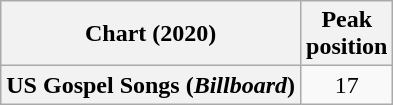<table class="wikitable sortable plainrowheaders" style="text-align:center">
<tr>
<th scope="col">Chart (2020)</th>
<th scope="col">Peak<br>position</th>
</tr>
<tr>
<th scope="row">US Gospel Songs (<em>Billboard</em>)</th>
<td>17</td>
</tr>
</table>
